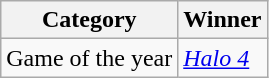<table class="wikitable">
<tr>
<th>Category</th>
<th>Winner</th>
</tr>
<tr>
<td>Game of the year</td>
<td><em><a href='#'>Halo 4</a></em></td>
</tr>
</table>
